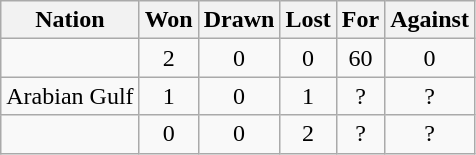<table class="wikitable" style="text-align: center;">
<tr>
<th>Nation</th>
<th>Won</th>
<th>Drawn</th>
<th>Lost</th>
<th>For</th>
<th>Against</th>
</tr>
<tr>
<td align="left"></td>
<td>2</td>
<td>0</td>
<td>0</td>
<td>60</td>
<td>0</td>
</tr>
<tr>
<td align="left"> Arabian Gulf</td>
<td>1</td>
<td>0</td>
<td>1</td>
<td>?</td>
<td>?</td>
</tr>
<tr>
<td align="left"></td>
<td>0</td>
<td>0</td>
<td>2</td>
<td>?</td>
<td>?</td>
</tr>
</table>
